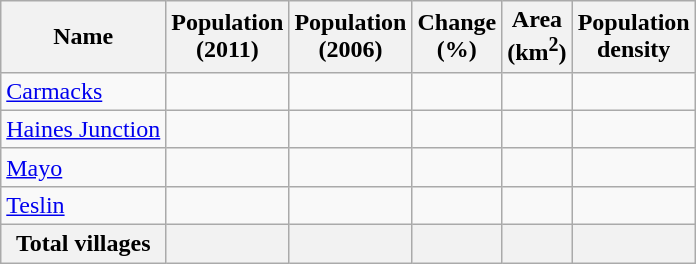<table class="wikitable sortable">
<tr>
<th>Name</th>
<th>Population<br>(2011)</th>
<th>Population<br>(2006)</th>
<th>Change<br>(%)</th>
<th>Area<br>(km<sup>2</sup>)</th>
<th>Population<br>density</th>
</tr>
<tr>
<td><a href='#'>Carmacks</a></td>
<td align=center></td>
<td align=center></td>
<td align=center></td>
<td align=center></td>
<td align=center></td>
</tr>
<tr>
<td><a href='#'>Haines Junction</a></td>
<td align=center></td>
<td align=center></td>
<td align=center></td>
<td align=center></td>
<td align=center></td>
</tr>
<tr>
<td><a href='#'>Mayo</a></td>
<td align=center></td>
<td align=center></td>
<td align=center></td>
<td align=center></td>
<td align=center></td>
</tr>
<tr>
<td><a href='#'>Teslin</a></td>
<td align=center></td>
<td align=center></td>
<td align=center></td>
<td align=center></td>
<td align=center></td>
</tr>
<tr>
<th>Total villages</th>
<th></th>
<th></th>
<th></th>
<th></th>
<th></th>
</tr>
</table>
